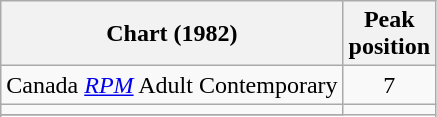<table class="wikitable sortable">
<tr>
<th>Chart (1982)</th>
<th>Peak<br>position</th>
</tr>
<tr>
<td>Canada <em><a href='#'>RPM</a></em> Adult Contemporary</td>
<td style="text-align:center;">7</td>
</tr>
<tr>
<td></td>
</tr>
<tr>
</tr>
<tr>
</tr>
<tr>
</tr>
</table>
